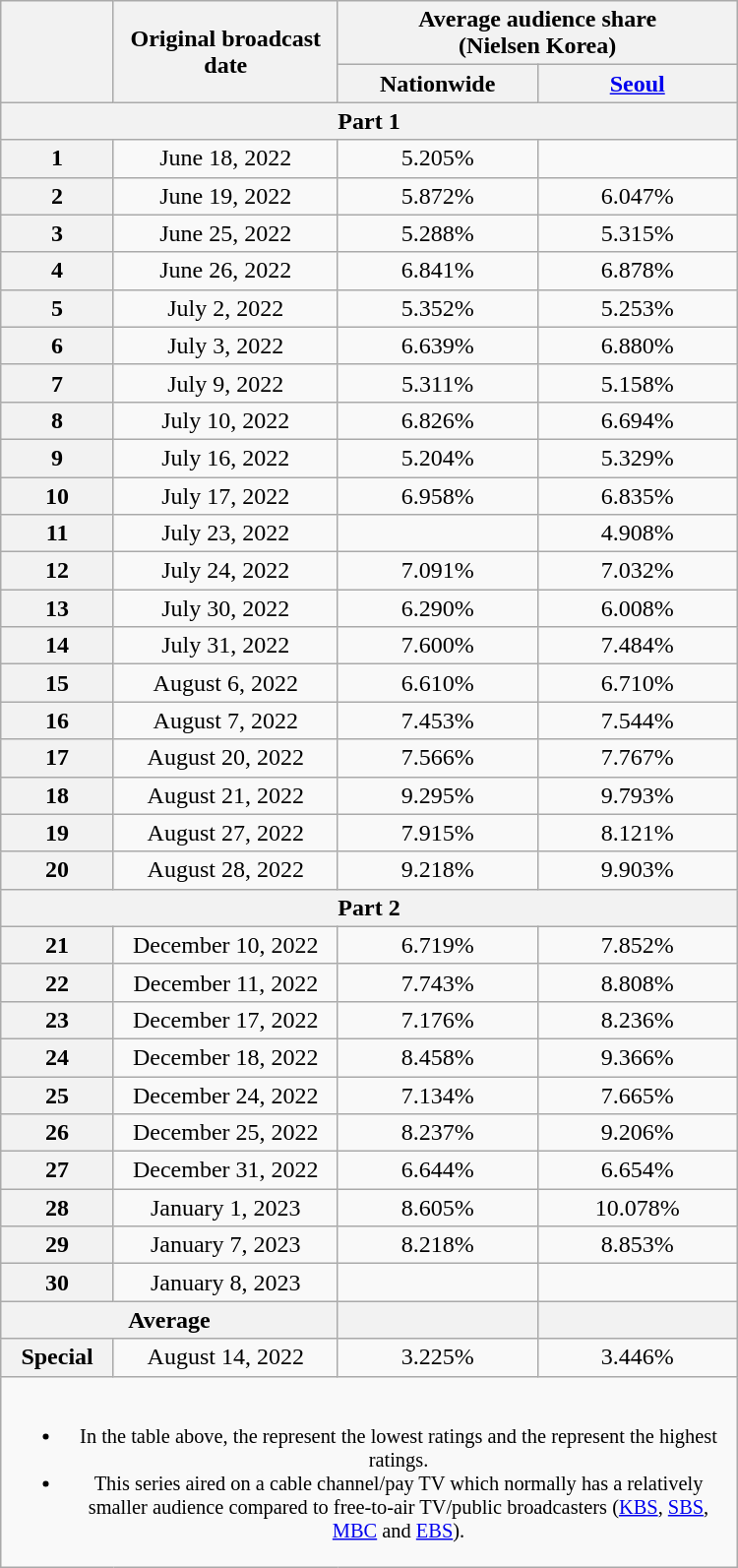<table class="wikitable" style="margin-left:auto; margin-right:auto; width:500px; text-align:center">
<tr>
<th scope="col" rowspan="2"></th>
<th scope="col" rowspan="2">Original broadcast date</th>
<th scope="col" colspan="2">Average audience share<br>(Nielsen Korea)</th>
</tr>
<tr>
<th scope="col" style="width:8em">Nationwide</th>
<th scope="col" style="width:8em"><a href='#'>Seoul</a></th>
</tr>
<tr>
<th scope="col" colspan="4">Part 1</th>
</tr>
<tr>
<th scope="row">1</th>
<td>June 18, 2022</td>
<td>5.205% </td>
<td><strong></strong> </td>
</tr>
<tr>
<th scope="row">2</th>
<td>June 19, 2022</td>
<td>5.872% </td>
<td>6.047% </td>
</tr>
<tr>
<th scope="row">3</th>
<td>June 25, 2022</td>
<td>5.288% </td>
<td>5.315% </td>
</tr>
<tr>
<th scope="row">4</th>
<td>June 26, 2022</td>
<td>6.841% </td>
<td>6.878% </td>
</tr>
<tr>
<th scope="row">5</th>
<td>July 2, 2022</td>
<td>5.352% </td>
<td>5.253% </td>
</tr>
<tr>
<th scope="row">6</th>
<td>July 3, 2022</td>
<td>6.639% </td>
<td>6.880% </td>
</tr>
<tr>
<th scope="row">7</th>
<td>July 9, 2022</td>
<td>5.311% </td>
<td>5.158% </td>
</tr>
<tr>
<th scope="row">8</th>
<td>July 10, 2022</td>
<td>6.826% </td>
<td>6.694% </td>
</tr>
<tr>
<th scope="row">9</th>
<td>July 16, 2022</td>
<td>5.204% </td>
<td>5.329% </td>
</tr>
<tr>
<th scope="row">10</th>
<td>July 17, 2022</td>
<td>6.958% </td>
<td>6.835% </td>
</tr>
<tr>
<th scope="row">11</th>
<td>July 23, 2022</td>
<td><strong></strong> </td>
<td>4.908% </td>
</tr>
<tr>
<th scope="row">12</th>
<td>July 24, 2022</td>
<td>7.091% </td>
<td>7.032% </td>
</tr>
<tr>
<th scope="row">13</th>
<td>July 30, 2022</td>
<td>6.290% </td>
<td>6.008% </td>
</tr>
<tr>
<th scope="row">14</th>
<td>July 31, 2022</td>
<td>7.600% </td>
<td>7.484% </td>
</tr>
<tr>
<th scope="row">15</th>
<td>August 6, 2022</td>
<td>6.610% </td>
<td>6.710% </td>
</tr>
<tr>
<th scope="row">16</th>
<td>August 7, 2022</td>
<td>7.453% </td>
<td>7.544% </td>
</tr>
<tr>
<th scope="row">17</th>
<td>August 20, 2022</td>
<td>7.566% </td>
<td>7.767% </td>
</tr>
<tr>
<th scope="row">18</th>
<td>August 21, 2022</td>
<td>9.295% </td>
<td>9.793% </td>
</tr>
<tr>
<th scope="row">19</th>
<td>August 27, 2022</td>
<td>7.915% </td>
<td>8.121% </td>
</tr>
<tr>
<th scope="row">20</th>
<td>August 28, 2022</td>
<td>9.218% </td>
<td>9.903% </td>
</tr>
<tr>
<th scope="col" colspan="5">Part 2</th>
</tr>
<tr>
<th scope="row">21</th>
<td>December 10, 2022</td>
<td>6.719% </td>
<td>7.852% </td>
</tr>
<tr>
<th scope="row">22</th>
<td>December 11, 2022</td>
<td>7.743% </td>
<td>8.808% </td>
</tr>
<tr>
<th scope="row">23</th>
<td>December 17, 2022</td>
<td>7.176% </td>
<td>8.236% </td>
</tr>
<tr>
<th scope="row">24</th>
<td>December 18, 2022</td>
<td>8.458% </td>
<td>9.366% </td>
</tr>
<tr>
<th scope="row">25</th>
<td>December 24, 2022</td>
<td>7.134% </td>
<td>7.665% </td>
</tr>
<tr>
<th scope="row">26</th>
<td>December 25, 2022</td>
<td>8.237% </td>
<td>9.206% </td>
</tr>
<tr>
<th scope="row">27</th>
<td>December 31, 2022</td>
<td>6.644% </td>
<td>6.654% </td>
</tr>
<tr>
<th scope="row">28</th>
<td>January 1, 2023</td>
<td>8.605% </td>
<td>10.078% </td>
</tr>
<tr>
<th scope="row">29</th>
<td>January 7, 2023</td>
<td>8.218% </td>
<td>8.853% </td>
</tr>
<tr>
<th scope="row">30</th>
<td>January 8, 2023</td>
<td><strong></strong> </td>
<td><strong></strong> </td>
</tr>
<tr>
<th colspan="2">Average</th>
<th><strong></strong></th>
<th><strong></strong></th>
</tr>
<tr>
<th scope="row">Special</th>
<td>August 14, 2022</td>
<td>3.225% </td>
<td>3.446% </td>
</tr>
<tr>
<td colspan="4" style="font-size:85%"><br><ul><li>In the table above, the <strong></strong> represent the lowest ratings and the <strong></strong> represent the highest ratings.</li><li>This series aired on a cable channel/pay TV which normally has a relatively smaller audience compared to free-to-air TV/public broadcasters (<a href='#'>KBS</a>, <a href='#'>SBS</a>, <a href='#'>MBC</a> and <a href='#'>EBS</a>).</li></ul></td>
</tr>
</table>
